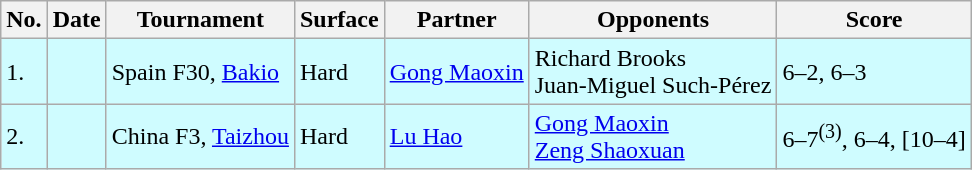<table class="sortable wikitable">
<tr>
<th>No.</th>
<th>Date</th>
<th>Tournament</th>
<th>Surface</th>
<th>Partner</th>
<th>Opponents</th>
<th class="unsortable">Score</th>
</tr>
<tr style="background:#cffcff;">
<td>1.</td>
<td></td>
<td>Spain F30, <a href='#'>Bakio</a></td>
<td>Hard</td>
<td> <a href='#'>Gong Maoxin</a></td>
<td> Richard Brooks <br>  Juan-Miguel Such-Pérez</td>
<td>6–2, 6–3</td>
</tr>
<tr style="background:#cffcff;">
<td>2.</td>
<td></td>
<td>China F3, <a href='#'>Taizhou</a></td>
<td>Hard</td>
<td> <a href='#'>Lu Hao</a></td>
<td> <a href='#'>Gong Maoxin</a> <br>  <a href='#'>Zeng Shaoxuan</a></td>
<td>6–7<sup>(3)</sup>, 6–4, [10–4]</td>
</tr>
</table>
